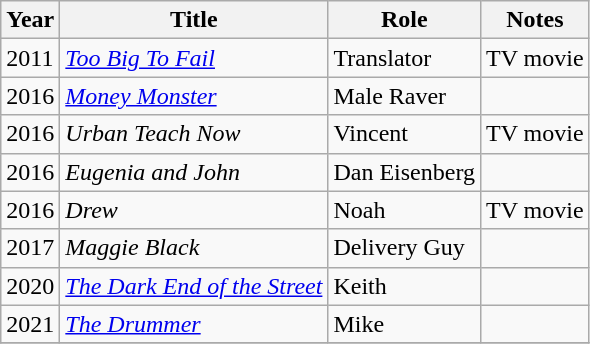<table class="wikitable sortable">
<tr>
<th>Year</th>
<th>Title</th>
<th>Role</th>
<th class="unsortable">Notes</th>
</tr>
<tr>
<td>2011</td>
<td><a href='#'><em>Too Big To Fail</em></a></td>
<td>Translator</td>
<td>TV movie</td>
</tr>
<tr>
<td>2016</td>
<td><em><a href='#'>Money Monster</a></em></td>
<td>Male Raver</td>
<td></td>
</tr>
<tr>
<td>2016</td>
<td><em>Urban Teach Now</em></td>
<td>Vincent</td>
<td>TV movie</td>
</tr>
<tr>
<td>2016</td>
<td><em>Eugenia and John</em></td>
<td>Dan Eisenberg</td>
<td></td>
</tr>
<tr>
<td>2016</td>
<td><em>Drew</em></td>
<td>Noah</td>
<td>TV movie</td>
</tr>
<tr>
<td>2017</td>
<td><em>Maggie Black</em></td>
<td>Delivery Guy</td>
<td></td>
</tr>
<tr>
<td>2020</td>
<td><em><a href='#'>The Dark End of the Street</a></em></td>
<td>Keith</td>
<td></td>
</tr>
<tr>
<td>2021</td>
<td><em><a href='#'>The Drummer</a></em></td>
<td>Mike</td>
<td></td>
</tr>
<tr>
</tr>
</table>
